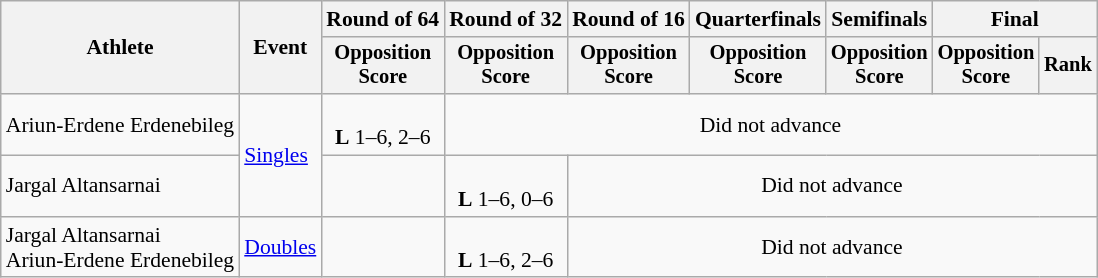<table class=wikitable style="font-size:90%; text-align:center;">
<tr>
<th rowspan="2">Athlete</th>
<th rowspan="2">Event</th>
<th>Round of 64</th>
<th>Round of 32</th>
<th>Round of 16</th>
<th>Quarterfinals</th>
<th>Semifinals</th>
<th colspan=2>Final</th>
</tr>
<tr style="font-size:95%">
<th>Opposition<br>Score</th>
<th>Opposition<br>Score</th>
<th>Opposition<br>Score</th>
<th>Opposition<br>Score</th>
<th>Opposition<br>Score</th>
<th>Opposition<br>Score</th>
<th>Rank</th>
</tr>
<tr>
<td align=left>Ariun-Erdene Erdenebileg</td>
<td align=left rowspan=2><a href='#'>Singles</a></td>
<td><br><strong>L</strong> 1–6, 2–6</td>
<td colspan=6>Did not advance</td>
</tr>
<tr>
<td align=left>Jargal Altansarnai</td>
<td></td>
<td><br><strong>L</strong> 1–6, 0–6</td>
<td colspan=5>Did not advance</td>
</tr>
<tr>
<td align=left>Jargal Altansarnai<br>Ariun-Erdene Erdenebileg</td>
<td align=left><a href='#'>Doubles</a></td>
<td></td>
<td><br><strong>L</strong> 1–6, 2–6</td>
<td colspan=5>Did not advance</td>
</tr>
</table>
